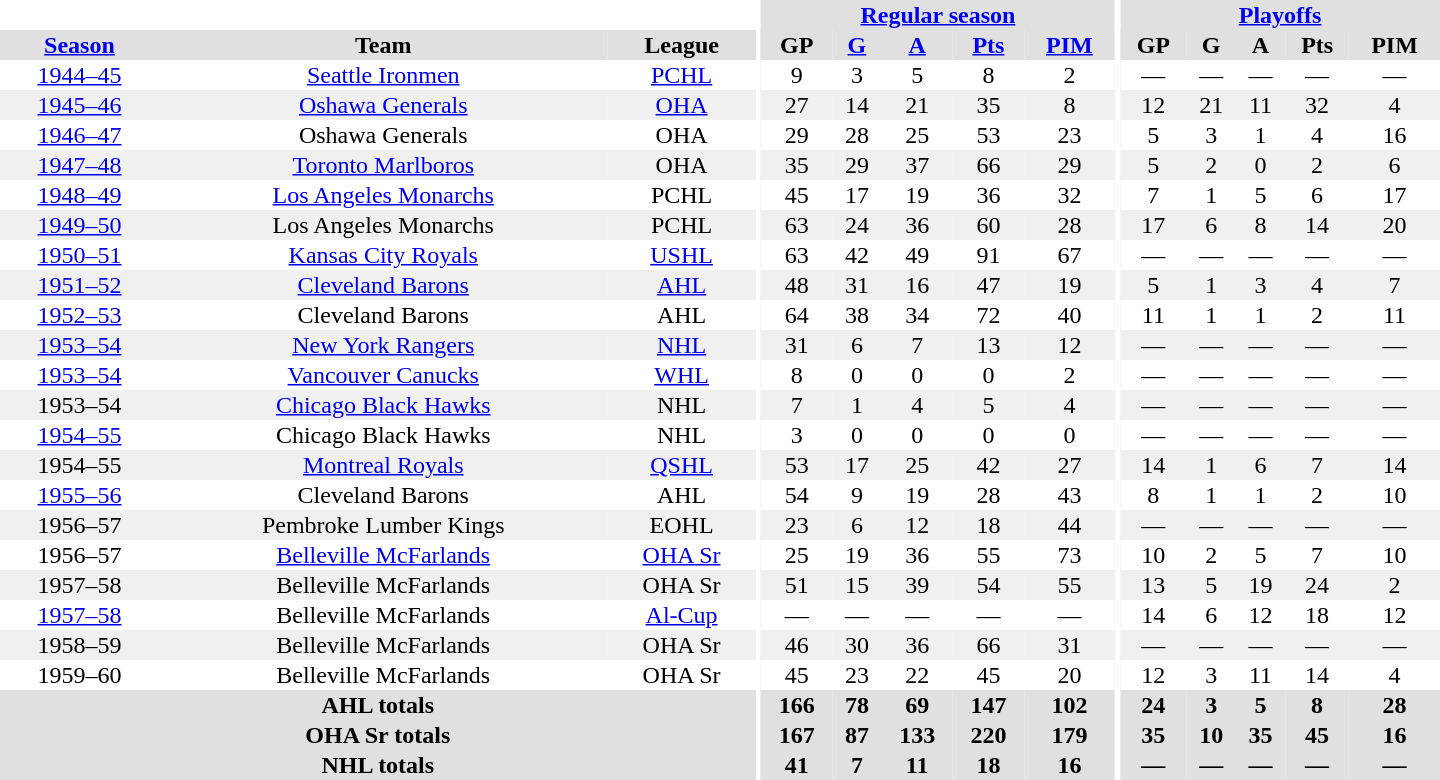<table border="0" cellpadding="1" cellspacing="0" style="text-align:center; width:60em">
<tr bgcolor="#e0e0e0">
<th colspan="3" bgcolor="#ffffff"></th>
<th rowspan="100" bgcolor="#ffffff"></th>
<th colspan="5"><a href='#'>Regular season</a></th>
<th rowspan="100" bgcolor="#ffffff"></th>
<th colspan="5"><a href='#'>Playoffs</a></th>
</tr>
<tr bgcolor="#e0e0e0">
<th><a href='#'>Season</a></th>
<th>Team</th>
<th>League</th>
<th>GP</th>
<th><a href='#'>G</a></th>
<th><a href='#'>A</a></th>
<th><a href='#'>Pts</a></th>
<th><a href='#'>PIM</a></th>
<th>GP</th>
<th>G</th>
<th>A</th>
<th>Pts</th>
<th>PIM</th>
</tr>
<tr>
<td><a href='#'>1944–45</a></td>
<td><a href='#'>Seattle Ironmen</a></td>
<td><a href='#'>PCHL</a></td>
<td>9</td>
<td>3</td>
<td>5</td>
<td>8</td>
<td>2</td>
<td>—</td>
<td>—</td>
<td>—</td>
<td>—</td>
<td>—</td>
</tr>
<tr bgcolor="#f0f0f0">
<td><a href='#'>1945–46</a></td>
<td><a href='#'>Oshawa Generals</a></td>
<td><a href='#'>OHA</a></td>
<td>27</td>
<td>14</td>
<td>21</td>
<td>35</td>
<td>8</td>
<td>12</td>
<td>21</td>
<td>11</td>
<td>32</td>
<td>4</td>
</tr>
<tr>
<td><a href='#'>1946–47</a></td>
<td>Oshawa Generals</td>
<td>OHA</td>
<td>29</td>
<td>28</td>
<td>25</td>
<td>53</td>
<td>23</td>
<td>5</td>
<td>3</td>
<td>1</td>
<td>4</td>
<td>16</td>
</tr>
<tr bgcolor="#f0f0f0">
<td><a href='#'>1947–48</a></td>
<td><a href='#'>Toronto Marlboros</a></td>
<td>OHA</td>
<td>35</td>
<td>29</td>
<td>37</td>
<td>66</td>
<td>29</td>
<td>5</td>
<td>2</td>
<td>0</td>
<td>2</td>
<td>6</td>
</tr>
<tr>
<td><a href='#'>1948–49</a></td>
<td><a href='#'>Los Angeles Monarchs</a></td>
<td>PCHL</td>
<td>45</td>
<td>17</td>
<td>19</td>
<td>36</td>
<td>32</td>
<td>7</td>
<td>1</td>
<td>5</td>
<td>6</td>
<td>17</td>
</tr>
<tr bgcolor="#f0f0f0">
<td><a href='#'>1949–50</a></td>
<td>Los Angeles Monarchs</td>
<td>PCHL</td>
<td>63</td>
<td>24</td>
<td>36</td>
<td>60</td>
<td>28</td>
<td>17</td>
<td>6</td>
<td>8</td>
<td>14</td>
<td>20</td>
</tr>
<tr>
<td><a href='#'>1950–51</a></td>
<td><a href='#'>Kansas City Royals</a></td>
<td><a href='#'>USHL</a></td>
<td>63</td>
<td>42</td>
<td>49</td>
<td>91</td>
<td>67</td>
<td>—</td>
<td>—</td>
<td>—</td>
<td>—</td>
<td>—</td>
</tr>
<tr bgcolor="#f0f0f0">
<td><a href='#'>1951–52</a></td>
<td><a href='#'>Cleveland Barons</a></td>
<td><a href='#'>AHL</a></td>
<td>48</td>
<td>31</td>
<td>16</td>
<td>47</td>
<td>19</td>
<td>5</td>
<td>1</td>
<td>3</td>
<td>4</td>
<td>7</td>
</tr>
<tr>
<td><a href='#'>1952–53</a></td>
<td>Cleveland Barons</td>
<td>AHL</td>
<td>64</td>
<td>38</td>
<td>34</td>
<td>72</td>
<td>40</td>
<td>11</td>
<td>1</td>
<td>1</td>
<td>2</td>
<td>11</td>
</tr>
<tr bgcolor="#f0f0f0">
<td><a href='#'>1953–54</a></td>
<td><a href='#'>New York Rangers</a></td>
<td><a href='#'>NHL</a></td>
<td>31</td>
<td>6</td>
<td>7</td>
<td>13</td>
<td>12</td>
<td>—</td>
<td>—</td>
<td>—</td>
<td>—</td>
<td>—</td>
</tr>
<tr>
<td><a href='#'>1953–54</a></td>
<td><a href='#'>Vancouver Canucks</a></td>
<td><a href='#'>WHL</a></td>
<td>8</td>
<td>0</td>
<td>0</td>
<td>0</td>
<td>2</td>
<td>—</td>
<td>—</td>
<td>—</td>
<td>—</td>
<td>—</td>
</tr>
<tr bgcolor="#f0f0f0">
<td>1953–54</td>
<td><a href='#'>Chicago Black Hawks</a></td>
<td>NHL</td>
<td>7</td>
<td>1</td>
<td>4</td>
<td>5</td>
<td>4</td>
<td>—</td>
<td>—</td>
<td>—</td>
<td>—</td>
<td>—</td>
</tr>
<tr>
<td><a href='#'>1954–55</a></td>
<td>Chicago Black Hawks</td>
<td>NHL</td>
<td>3</td>
<td>0</td>
<td>0</td>
<td>0</td>
<td>0</td>
<td>—</td>
<td>—</td>
<td>—</td>
<td>—</td>
<td>—</td>
</tr>
<tr bgcolor="#f0f0f0">
<td>1954–55</td>
<td><a href='#'>Montreal Royals</a></td>
<td><a href='#'>QSHL</a></td>
<td>53</td>
<td>17</td>
<td>25</td>
<td>42</td>
<td>27</td>
<td>14</td>
<td>1</td>
<td>6</td>
<td>7</td>
<td>14</td>
</tr>
<tr>
<td><a href='#'>1955–56</a></td>
<td>Cleveland Barons</td>
<td>AHL</td>
<td>54</td>
<td>9</td>
<td>19</td>
<td>28</td>
<td>43</td>
<td>8</td>
<td>1</td>
<td>1</td>
<td>2</td>
<td>10</td>
</tr>
<tr bgcolor="#f0f0f0">
<td>1956–57</td>
<td>Pembroke Lumber Kings</td>
<td>EOHL</td>
<td>23</td>
<td>6</td>
<td>12</td>
<td>18</td>
<td>44</td>
<td>—</td>
<td>—</td>
<td>—</td>
<td>—</td>
<td>—</td>
</tr>
<tr>
<td>1956–57</td>
<td><a href='#'>Belleville McFarlands</a></td>
<td><a href='#'>OHA Sr</a></td>
<td>25</td>
<td>19</td>
<td>36</td>
<td>55</td>
<td>73</td>
<td>10</td>
<td>2</td>
<td>5</td>
<td>7</td>
<td>10</td>
</tr>
<tr bgcolor="#f0f0f0">
<td>1957–58</td>
<td>Belleville McFarlands</td>
<td>OHA Sr</td>
<td>51</td>
<td>15</td>
<td>39</td>
<td>54</td>
<td>55</td>
<td>13</td>
<td>5</td>
<td>19</td>
<td>24</td>
<td>2</td>
</tr>
<tr>
<td><a href='#'>1957–58</a></td>
<td>Belleville McFarlands</td>
<td><a href='#'>Al-Cup</a></td>
<td>—</td>
<td>—</td>
<td>—</td>
<td>—</td>
<td>—</td>
<td>14</td>
<td>6</td>
<td>12</td>
<td>18</td>
<td>12</td>
</tr>
<tr bgcolor="#f0f0f0">
<td>1958–59</td>
<td>Belleville McFarlands</td>
<td>OHA Sr</td>
<td>46</td>
<td>30</td>
<td>36</td>
<td>66</td>
<td>31</td>
<td>—</td>
<td>—</td>
<td>—</td>
<td>—</td>
<td>—</td>
</tr>
<tr>
<td>1959–60</td>
<td>Belleville McFarlands</td>
<td>OHA Sr</td>
<td>45</td>
<td>23</td>
<td>22</td>
<td>45</td>
<td>20</td>
<td>12</td>
<td>3</td>
<td>11</td>
<td>14</td>
<td>4</td>
</tr>
<tr bgcolor="#e0e0e0">
<th colspan="3">AHL totals</th>
<th>166</th>
<th>78</th>
<th>69</th>
<th>147</th>
<th>102</th>
<th>24</th>
<th>3</th>
<th>5</th>
<th>8</th>
<th>28</th>
</tr>
<tr bgcolor="#e0e0e0">
<th colspan="3">OHA Sr totals</th>
<th>167</th>
<th>87</th>
<th>133</th>
<th>220</th>
<th>179</th>
<th>35</th>
<th>10</th>
<th>35</th>
<th>45</th>
<th>16</th>
</tr>
<tr bgcolor="#e0e0e0">
<th colspan="3">NHL totals</th>
<th>41</th>
<th>7</th>
<th>11</th>
<th>18</th>
<th>16</th>
<th>—</th>
<th>—</th>
<th>—</th>
<th>—</th>
<th>—</th>
</tr>
</table>
